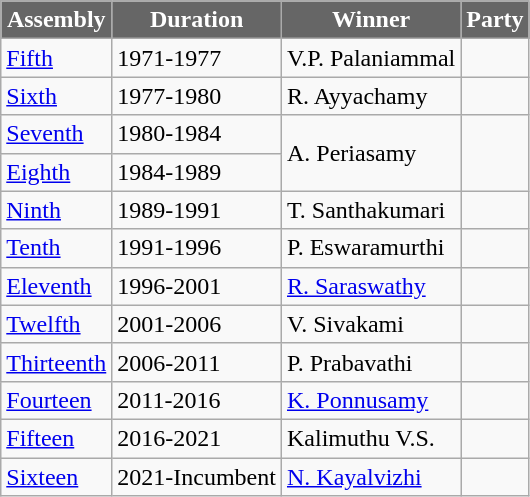<table class="wikitable sortable">
<tr>
<th style="background-color:#666666; color:white">Assembly</th>
<th style="background-color:#666666; color:white">Duration</th>
<th style="background-color:#666666; color:white">Winner</th>
<th style="background-color:#666666; color:white" colspan="2">Party</th>
</tr>
<tr>
<td><a href='#'>Fifth</a></td>
<td>1971-1977</td>
<td>V.P. Palaniammal</td>
<td></td>
</tr>
<tr>
<td><a href='#'>Sixth</a></td>
<td>1977-1980</td>
<td>R. Ayyachamy</td>
<td></td>
</tr>
<tr>
<td><a href='#'>Seventh</a></td>
<td>1980-1984</td>
<td rowspan=2>A. Periasamy</td>
</tr>
<tr>
<td><a href='#'>Eighth</a></td>
<td>1984-1989</td>
</tr>
<tr>
<td><a href='#'>Ninth</a></td>
<td>1989-1991</td>
<td>T. Santhakumari</td>
<td></td>
</tr>
<tr>
<td><a href='#'>Tenth</a></td>
<td>1991-1996</td>
<td>P. Eswaramurthi</td>
<td></td>
</tr>
<tr>
<td><a href='#'>Eleventh</a></td>
<td>1996-2001</td>
<td><a href='#'>R. Saraswathy</a></td>
<td></td>
</tr>
<tr>
<td><a href='#'>Twelfth</a></td>
<td>2001-2006</td>
<td>V. Sivakami</td>
<td></td>
</tr>
<tr>
<td><a href='#'>Thirteenth</a></td>
<td>2006-2011</td>
<td>P. Prabavathi</td>
<td></td>
</tr>
<tr>
<td><a href='#'>Fourteen</a></td>
<td>2011-2016</td>
<td><a href='#'>K. Ponnusamy</a></td>
<td></td>
</tr>
<tr>
<td><a href='#'>Fifteen</a></td>
<td>2016-2021</td>
<td>Kalimuthu V.S.</td>
<td></td>
</tr>
<tr>
<td><a href='#'>Sixteen</a></td>
<td>2021-Incumbent</td>
<td><a href='#'>N. Kayalvizhi</a></td>
<td></td>
</tr>
</table>
